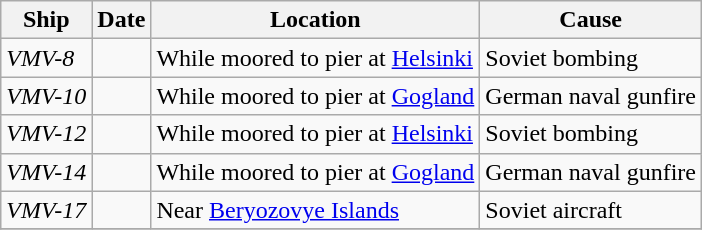<table class="wikitable sortable">
<tr>
<th><strong>Ship</strong></th>
<th><strong>Date</strong></th>
<th><strong>Location</strong></th>
<th><strong>Cause</strong></th>
</tr>
<tr>
<td><em>VMV-8</em></td>
<td></td>
<td>While moored to pier at <a href='#'>Helsinki</a></td>
<td>Soviet bombing</td>
</tr>
<tr>
<td><em>VMV-10</em></td>
<td></td>
<td>While moored to pier at <a href='#'>Gogland</a></td>
<td>German naval gunfire</td>
</tr>
<tr>
<td><em>VMV-12</em></td>
<td></td>
<td>While moored to pier at <a href='#'>Helsinki</a></td>
<td>Soviet bombing</td>
</tr>
<tr>
<td><em>VMV-14</em></td>
<td></td>
<td>While moored to pier at <a href='#'>Gogland</a></td>
<td>German naval gunfire</td>
</tr>
<tr>
<td><em>VMV-17</em></td>
<td></td>
<td>Near <a href='#'>Beryozovye Islands</a></td>
<td>Soviet aircraft</td>
</tr>
<tr>
</tr>
</table>
